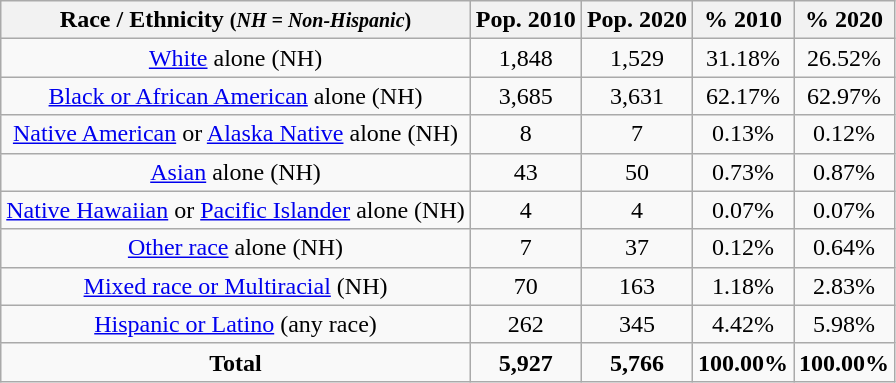<table class="wikitable" style="text-align:center;">
<tr>
<th>Race / Ethnicity <small>(<em>NH = Non-Hispanic</em>)</small></th>
<th>Pop. 2010</th>
<th>Pop. 2020</th>
<th>% 2010</th>
<th>% 2020</th>
</tr>
<tr>
<td><a href='#'>White</a> alone (NH)</td>
<td>1,848</td>
<td>1,529</td>
<td>31.18%</td>
<td>26.52%</td>
</tr>
<tr>
<td><a href='#'>Black or African American</a> alone (NH)</td>
<td>3,685</td>
<td>3,631</td>
<td>62.17%</td>
<td>62.97%</td>
</tr>
<tr>
<td><a href='#'>Native American</a> or <a href='#'>Alaska Native</a> alone (NH)</td>
<td>8</td>
<td>7</td>
<td>0.13%</td>
<td>0.12%</td>
</tr>
<tr>
<td><a href='#'>Asian</a> alone (NH)</td>
<td>43</td>
<td>50</td>
<td>0.73%</td>
<td>0.87%</td>
</tr>
<tr>
<td><a href='#'>Native Hawaiian</a> or <a href='#'>Pacific Islander</a> alone (NH)</td>
<td>4</td>
<td>4</td>
<td>0.07%</td>
<td>0.07%</td>
</tr>
<tr>
<td><a href='#'>Other race</a> alone (NH)</td>
<td>7</td>
<td>37</td>
<td>0.12%</td>
<td>0.64%</td>
</tr>
<tr>
<td><a href='#'>Mixed race or Multiracial</a> (NH)</td>
<td>70</td>
<td>163</td>
<td>1.18%</td>
<td>2.83%</td>
</tr>
<tr>
<td><a href='#'>Hispanic or Latino</a> (any race)</td>
<td>262</td>
<td>345</td>
<td>4.42%</td>
<td>5.98%</td>
</tr>
<tr>
<td><strong>Total</strong></td>
<td><strong>5,927</strong></td>
<td><strong>5,766</strong></td>
<td><strong>100.00%</strong></td>
<td><strong>100.00%</strong></td>
</tr>
</table>
